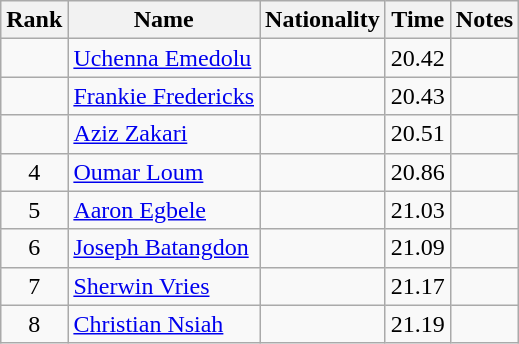<table class="wikitable sortable" style="text-align:center">
<tr>
<th>Rank</th>
<th>Name</th>
<th>Nationality</th>
<th>Time</th>
<th>Notes</th>
</tr>
<tr>
<td></td>
<td align=left><a href='#'>Uchenna Emedolu</a></td>
<td align=left></td>
<td>20.42</td>
<td></td>
</tr>
<tr>
<td></td>
<td align=left><a href='#'>Frankie Fredericks</a></td>
<td align=left></td>
<td>20.43</td>
<td></td>
</tr>
<tr>
<td></td>
<td align=left><a href='#'>Aziz Zakari</a></td>
<td align=left></td>
<td>20.51</td>
<td></td>
</tr>
<tr>
<td>4</td>
<td align=left><a href='#'>Oumar Loum</a></td>
<td align=left></td>
<td>20.86</td>
<td></td>
</tr>
<tr>
<td>5</td>
<td align=left><a href='#'>Aaron Egbele</a></td>
<td align=left></td>
<td>21.03</td>
<td></td>
</tr>
<tr>
<td>6</td>
<td align=left><a href='#'>Joseph Batangdon</a></td>
<td align=left></td>
<td>21.09</td>
<td></td>
</tr>
<tr>
<td>7</td>
<td align=left><a href='#'>Sherwin Vries</a></td>
<td align=left></td>
<td>21.17</td>
<td></td>
</tr>
<tr>
<td>8</td>
<td align=left><a href='#'>Christian Nsiah</a></td>
<td align=left></td>
<td>21.19</td>
<td></td>
</tr>
</table>
